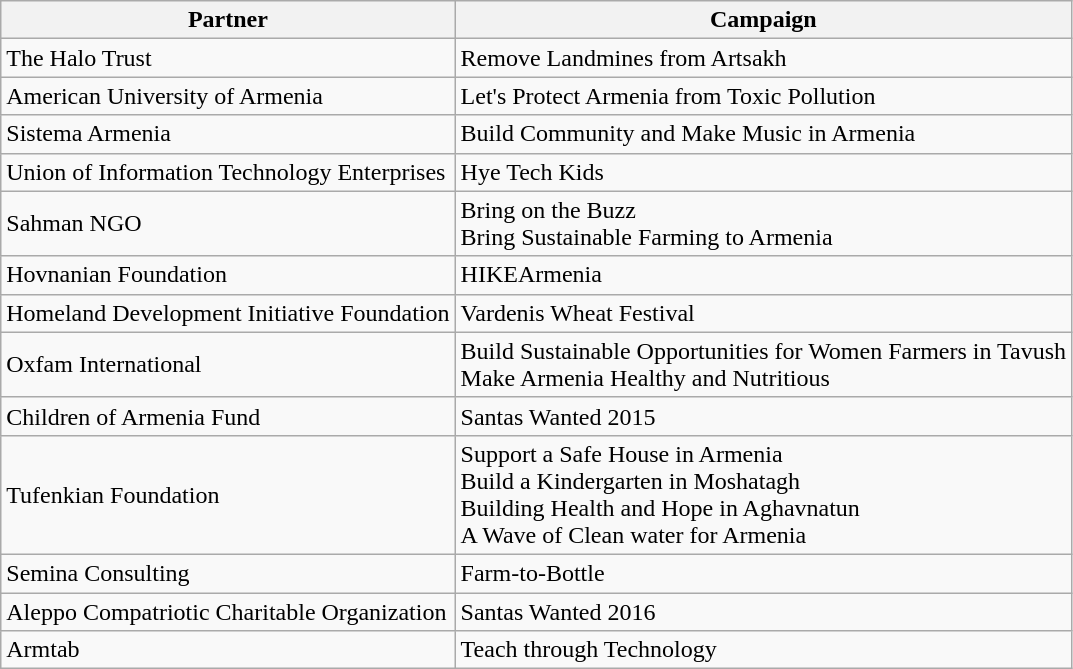<table class="wikitable">
<tr>
<th>Partner</th>
<th>Campaign</th>
</tr>
<tr>
<td>The Halo Trust</td>
<td>Remove Landmines from Artsakh</td>
</tr>
<tr>
<td>American University of Armenia</td>
<td>Let's Protect Armenia from Toxic Pollution</td>
</tr>
<tr>
<td>Sistema Armenia</td>
<td>Build Community and Make Music in Armenia</td>
</tr>
<tr>
<td>Union of Information Technology Enterprises</td>
<td>Hye Tech Kids</td>
</tr>
<tr>
<td>Sahman NGO</td>
<td>Bring on the Buzz<br>Bring Sustainable Farming to Armenia</td>
</tr>
<tr>
<td>Hovnanian Foundation</td>
<td>HIKEArmenia</td>
</tr>
<tr>
<td>Homeland Development Initiative Foundation</td>
<td>Vardenis Wheat Festival</td>
</tr>
<tr>
<td>Oxfam International</td>
<td>Build Sustainable Opportunities for Women Farmers in Tavush<br>Make Armenia Healthy and Nutritious</td>
</tr>
<tr>
<td>Children of Armenia Fund</td>
<td>Santas Wanted 2015</td>
</tr>
<tr>
<td>Tufenkian Foundation</td>
<td>Support a Safe House in Armenia<br>Build a Kindergarten in Moshatagh<br>Building Health and Hope in Aghavnatun<br>A Wave of Clean water for Armenia</td>
</tr>
<tr>
<td>Semina Consulting</td>
<td>Farm-to-Bottle</td>
</tr>
<tr>
<td>Aleppo Compatriotic Charitable Organization</td>
<td>Santas Wanted 2016</td>
</tr>
<tr>
<td>Armtab</td>
<td>Teach through Technology</td>
</tr>
</table>
